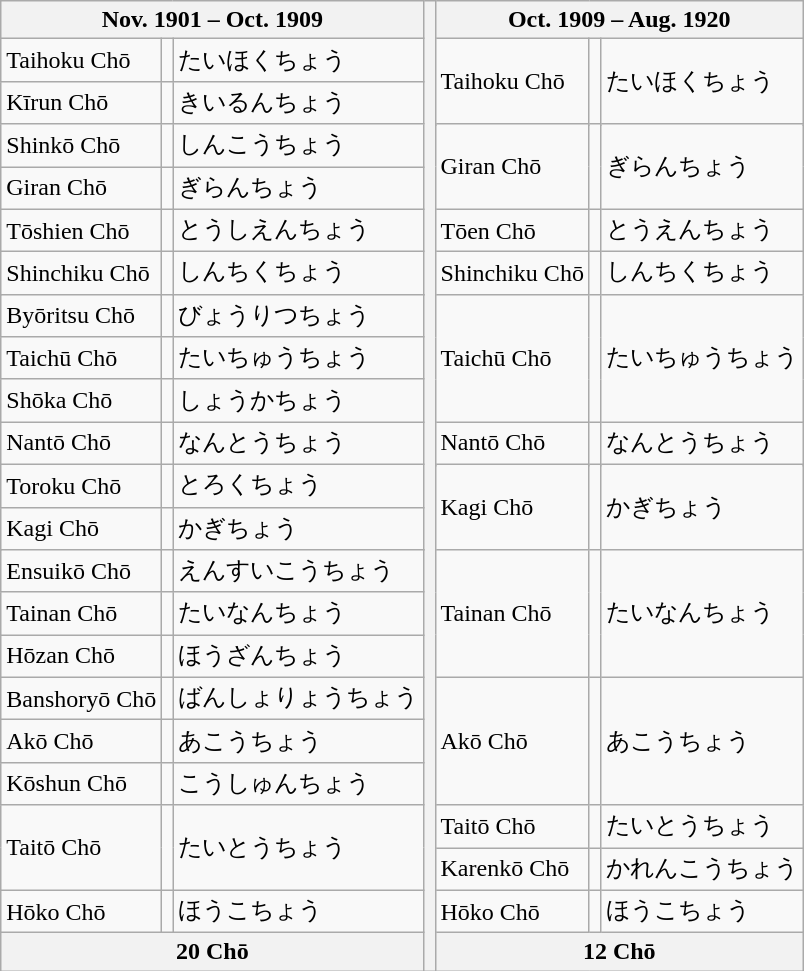<table class=wikitable>
<tr>
<th colspan=3>Nov. 1901 – Oct. 1909</th>
<th rowspan=27></th>
<th colspan=3>Oct. 1909 – Aug. 1920</th>
</tr>
<tr>
<td>Taihoku Chō</td>
<td></td>
<td>たいほくちょう</td>
<td rowspan=3>Taihoku Chō</td>
<td rowspan=3></td>
<td rowspan=3>たいほくちょう</td>
</tr>
<tr>
<td>Kīrun Chō</td>
<td></td>
<td>きいるんちょう</td>
</tr>
<tr>
<td rowspan=2>Shinkō Chō</td>
<td rowspan=2></td>
<td rowspan=2>しんこうちょう</td>
</tr>
<tr>
<td rowspan=2>Giran Chō</td>
<td rowspan=2></td>
<td rowspan=2>ぎらんちょう</td>
</tr>
<tr>
<td>Giran Chō</td>
<td></td>
<td>ぎらんちょう</td>
</tr>
<tr>
<td>Tōshien Chō</td>
<td></td>
<td>とうしえんちょう</td>
<td>Tōen Chō</td>
<td></td>
<td>とうえんちょう</td>
</tr>
<tr>
<td>Shinchiku Chō</td>
<td></td>
<td>しんちくちょう</td>
<td rowspan=2>Shinchiku Chō</td>
<td rowspan=2></td>
<td rowspan=2>しんちくちょう</td>
</tr>
<tr>
<td rowspan=2>Byōritsu Chō</td>
<td rowspan=2></td>
<td rowspan=2>びょうりつちょう</td>
</tr>
<tr>
<td rowspan=3>Taichū Chō</td>
<td rowspan=3></td>
<td rowspan=3>たいちゅうちょう</td>
</tr>
<tr>
<td>Taichū Chō</td>
<td></td>
<td>たいちゅうちょう</td>
</tr>
<tr>
<td>Shōka Chō</td>
<td></td>
<td>しょうかちょう</td>
</tr>
<tr>
<td>Nantō Chō</td>
<td></td>
<td>なんとうちょう</td>
<td rowspan=2>Nantō Chō</td>
<td rowspan=2></td>
<td rowspan=2>なんとうちょう</td>
</tr>
<tr>
<td rowspan=2>Toroku Chō</td>
<td rowspan=2></td>
<td rowspan=2>とろくちょう</td>
</tr>
<tr>
<td rowspan=3>Kagi Chō</td>
<td rowspan=3></td>
<td rowspan=3>かぎちょう</td>
</tr>
<tr>
<td>Kagi Chō</td>
<td></td>
<td>かぎちょう</td>
</tr>
<tr>
<td rowspan=2>Ensuikō Chō</td>
<td rowspan=2></td>
<td rowspan=2>えんすいこうちょう</td>
</tr>
<tr>
<td rowspan=3>Tainan Chō</td>
<td rowspan=3></td>
<td rowspan=3>たいなんちょう</td>
</tr>
<tr>
<td>Tainan Chō</td>
<td></td>
<td>たいなんちょう</td>
</tr>
<tr>
<td>Hōzan Chō</td>
<td></td>
<td>ほうざんちょう</td>
</tr>
<tr>
<td>Banshoryō Chō</td>
<td></td>
<td>ばんしょりょうちょう</td>
<td rowspan=3>Akō Chō</td>
<td rowspan=3></td>
<td rowspan=3>あこうちょう</td>
</tr>
<tr>
<td>Akō Chō</td>
<td></td>
<td>あこうちょう</td>
</tr>
<tr>
<td>Kōshun Chō</td>
<td></td>
<td>こうしゅんちょう</td>
</tr>
<tr>
<td rowspan=2>Taitō Chō</td>
<td rowspan=2></td>
<td rowspan=2>たいとうちょう</td>
<td>Taitō Chō</td>
<td></td>
<td>たいとうちょう</td>
</tr>
<tr>
<td>Karenkō Chō</td>
<td></td>
<td>かれんこうちょう</td>
</tr>
<tr>
<td>Hōko Chō</td>
<td></td>
<td>ほうこちょう</td>
<td>Hōko Chō</td>
<td></td>
<td>ほうこちょう</td>
</tr>
<tr>
<th colspan=3>20 Chō</th>
<th colspan=3>12 Chō</th>
</tr>
</table>
